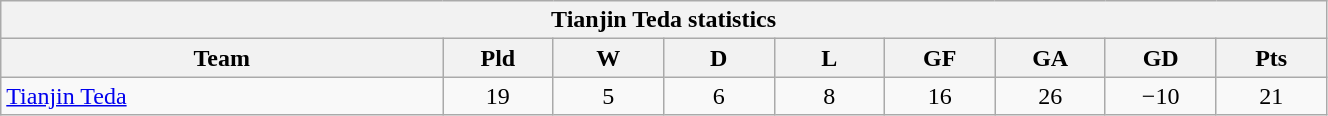<table width=70% class="wikitable" style="text-align:">
<tr>
<th colspan=9>Tianjin Teda statistics</th>
</tr>
<tr>
<th width=20%>Team</th>
<th width=5%>Pld</th>
<th width=5%>W</th>
<th width=5%>D</th>
<th width=5%>L</th>
<th width=5%>GF</th>
<th width=5%>GA</th>
<th width=5%>GD</th>
<th width=5%>Pts</th>
</tr>
<tr align=center>
<td align=left> <a href='#'>Tianjin Teda</a></td>
<td>19</td>
<td>5</td>
<td>6</td>
<td>8</td>
<td>16</td>
<td>26</td>
<td>−10</td>
<td>21</td>
</tr>
</table>
